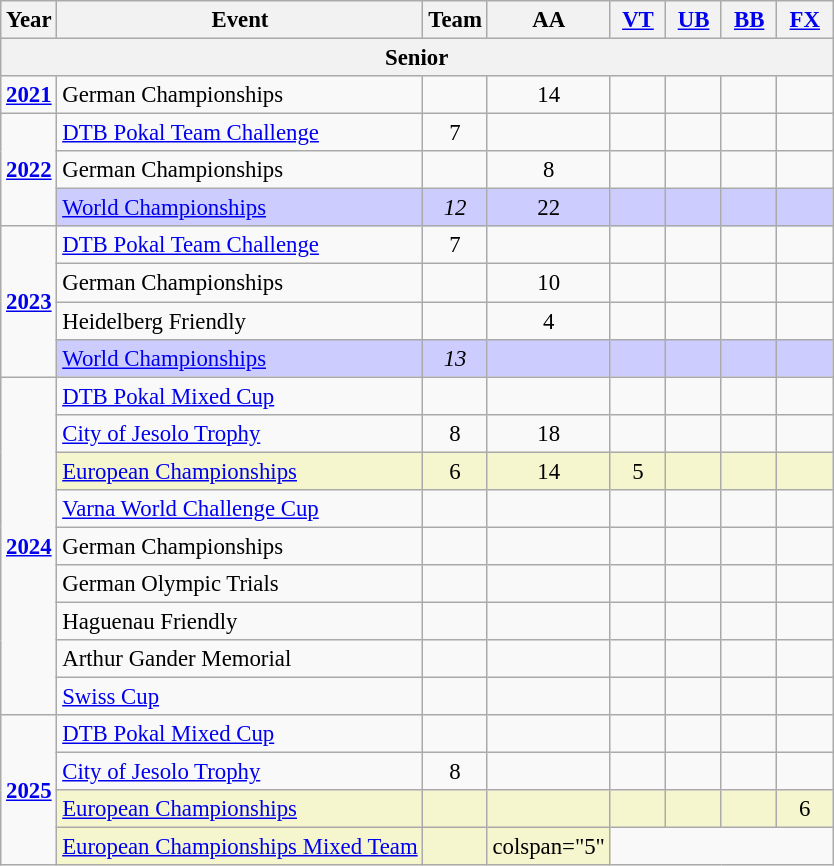<table class="wikitable" style="text-align:center; font-size:95%;">
<tr>
<th align=center>Year</th>
<th align=center>Event</th>
<th style="width:30px;">Team</th>
<th style="width:30px;">AA</th>
<th style="width:30px;"><a href='#'>VT</a></th>
<th style="width:30px;"><a href='#'>UB</a></th>
<th style="width:30px;"><a href='#'>BB</a></th>
<th style="width:30px;"><a href='#'>FX</a></th>
</tr>
<tr>
<th colspan="8">Senior</th>
</tr>
<tr>
<td rowspan="1"><strong><a href='#'>2021</a></strong></td>
<td align=left>German Championships</td>
<td></td>
<td>14</td>
<td></td>
<td></td>
<td></td>
<td></td>
</tr>
<tr>
<td rowspan="3"><strong><a href='#'>2022</a></strong></td>
<td align=left><a href='#'>DTB Pokal Team Challenge</a></td>
<td>7</td>
<td></td>
<td></td>
<td></td>
<td></td>
<td></td>
</tr>
<tr>
<td align=left>German Championships</td>
<td></td>
<td>8</td>
<td></td>
<td></td>
<td></td>
<td></td>
</tr>
<tr style="background:#ccf;">
<td align=left><a href='#'>World Championships</a></td>
<td><em>12</em></td>
<td>22</td>
<td></td>
<td></td>
<td></td>
<td></td>
</tr>
<tr>
<td rowspan="4"><strong><a href='#'>2023</a></strong></td>
<td align=left><a href='#'>DTB Pokal Team Challenge</a></td>
<td>7</td>
<td></td>
<td></td>
<td></td>
<td></td>
<td></td>
</tr>
<tr>
<td align=left>German Championships</td>
<td></td>
<td>10</td>
<td></td>
<td></td>
<td></td>
<td></td>
</tr>
<tr>
<td align=left>Heidelberg Friendly</td>
<td></td>
<td>4</td>
<td></td>
<td></td>
<td></td>
<td></td>
</tr>
<tr style="background:#ccf;">
<td align=left><a href='#'>World Championships</a></td>
<td><em>13</em></td>
<td></td>
<td></td>
<td></td>
<td></td>
<td></td>
</tr>
<tr>
<td rowspan="9"><strong><a href='#'>2024</a></strong></td>
<td align=left><a href='#'>DTB Pokal Mixed Cup</a></td>
<td></td>
<td></td>
<td></td>
<td></td>
<td></td>
<td></td>
</tr>
<tr>
<td align=left><a href='#'>City of Jesolo Trophy</a></td>
<td>8</td>
<td>18</td>
<td></td>
<td></td>
<td></td>
<td></td>
</tr>
<tr bgcolor=#F5F6CE>
<td align=left><a href='#'>European Championships</a></td>
<td>6</td>
<td>14</td>
<td>5</td>
<td></td>
<td></td>
<td></td>
</tr>
<tr>
<td align=left><a href='#'>Varna World Challenge Cup</a></td>
<td></td>
<td></td>
<td></td>
<td></td>
<td></td>
<td></td>
</tr>
<tr>
<td align=left>German Championships</td>
<td></td>
<td></td>
<td></td>
<td></td>
<td></td>
<td></td>
</tr>
<tr>
<td align=left>German Olympic Trials</td>
<td></td>
<td></td>
<td></td>
<td></td>
<td></td>
<td></td>
</tr>
<tr>
<td align=left>Haguenau Friendly</td>
<td></td>
<td></td>
<td></td>
<td></td>
<td></td>
<td></td>
</tr>
<tr>
<td align=left>Arthur Gander Memorial</td>
<td></td>
<td></td>
<td></td>
<td></td>
<td></td>
<td></td>
</tr>
<tr>
<td align=left><a href='#'>Swiss Cup</a></td>
<td></td>
<td></td>
<td></td>
<td></td>
<td></td>
<td></td>
</tr>
<tr>
<td rowspan="4"><strong><a href='#'>2025</a></strong></td>
<td align=left><a href='#'>DTB Pokal Mixed Cup</a></td>
<td></td>
<td></td>
<td></td>
<td></td>
<td></td>
<td></td>
</tr>
<tr>
<td align=left><a href='#'>City of Jesolo Trophy</a></td>
<td>8</td>
<td></td>
<td></td>
<td></td>
<td></td>
<td></td>
</tr>
<tr bgcolor=#F5F6CE>
<td align=left><a href='#'>European Championships</a></td>
<td></td>
<td></td>
<td></td>
<td></td>
<td></td>
<td>6</td>
</tr>
<tr bgcolor=#F5F6CE>
<td align=left><a href='#'>European Championships Mixed Team</a></td>
<td></td>
<td>colspan="5" </td>
</tr>
</table>
